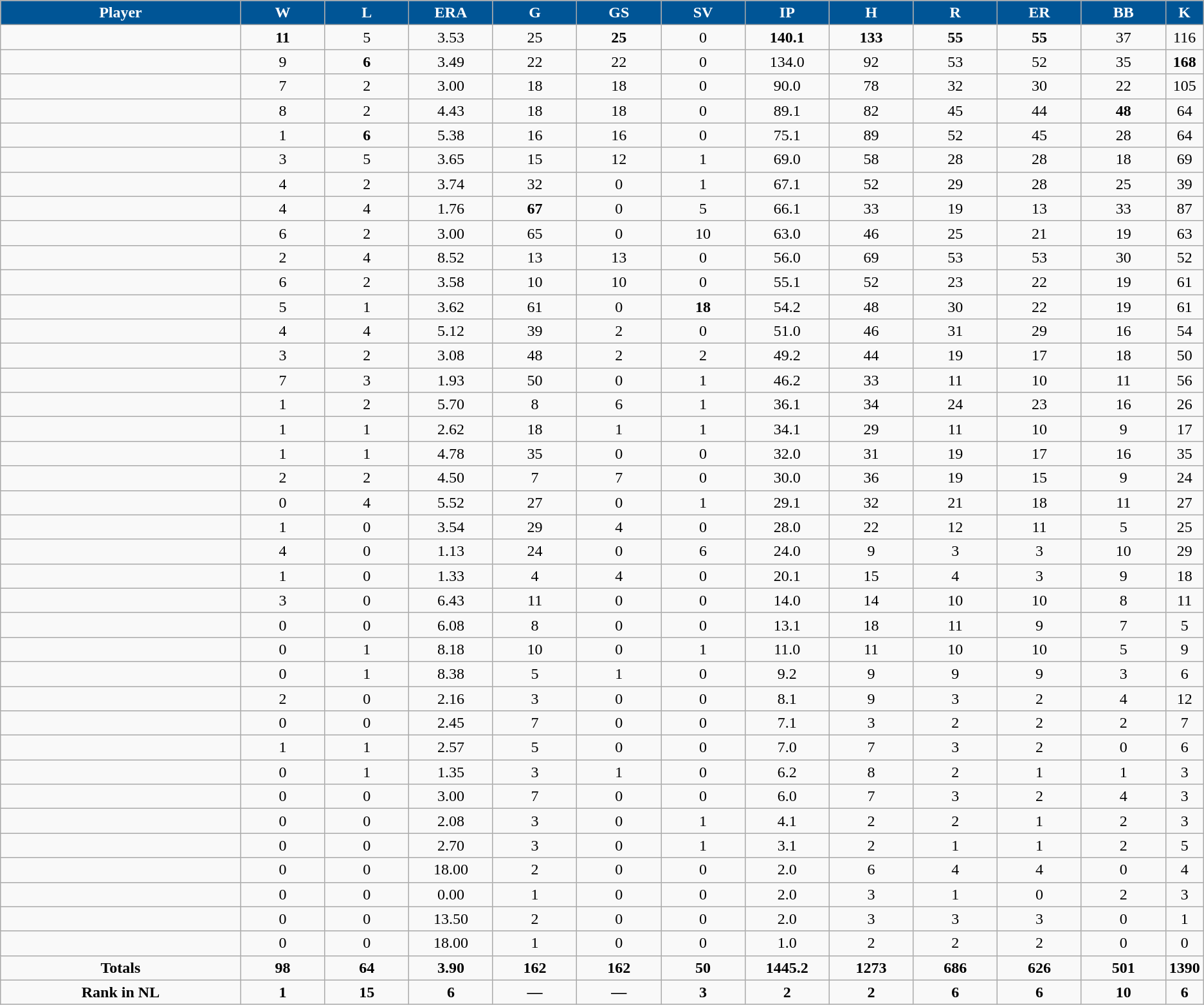<table class="wikitable sortable">
<tr>
<th style="background:#005596; color:#FFF; width:20%;">Player</th>
<th style="background:#005596; color:#FFF; width:7%;">W</th>
<th style="background:#005596; color:#FFF; width:7%;">L</th>
<th style="background:#005596; color:#FFF; width:7%;">ERA</th>
<th style="background:#005596; color:#FFF; width:7%;">G</th>
<th style="background:#005596; color:#FFF; width:7%;">GS</th>
<th style="background:#005596; color:#FFF; width:7%;">SV</th>
<th style="background:#005596; color:#FFF; width:7%;">IP</th>
<th style="background:#005596; color:#FFF; width:7%;">H</th>
<th style="background:#005596; color:#FFF; width:7%;">R</th>
<th style="background:#005596; color:#FFF; width:7%;">ER</th>
<th style="background:#005596; color:#FFF; width:7%;">BB</th>
<th style="background:#005596; color:#FFF; width:7%;">K</th>
</tr>
<tr align=center>
<td></td>
<td><strong>11</strong></td>
<td>5</td>
<td>3.53</td>
<td>25</td>
<td><strong>25</strong></td>
<td>0</td>
<td><strong>140.1</strong></td>
<td><strong>133</strong></td>
<td><strong>55</strong></td>
<td><strong>55</strong></td>
<td>37</td>
<td>116</td>
</tr>
<tr align=center>
<td></td>
<td>9</td>
<td><strong>6</strong></td>
<td>3.49</td>
<td>22</td>
<td>22</td>
<td>0</td>
<td>134.0</td>
<td>92</td>
<td>53</td>
<td>52</td>
<td>35</td>
<td><strong>168</strong></td>
</tr>
<tr align=center>
<td></td>
<td>7</td>
<td>2</td>
<td>3.00</td>
<td>18</td>
<td>18</td>
<td>0</td>
<td>90.0</td>
<td>78</td>
<td>32</td>
<td>30</td>
<td>22</td>
<td>105</td>
</tr>
<tr align=center>
<td></td>
<td>8</td>
<td>2</td>
<td>4.43</td>
<td>18</td>
<td>18</td>
<td>0</td>
<td>89.1</td>
<td>82</td>
<td>45</td>
<td>44</td>
<td><strong>48</strong></td>
<td>64</td>
</tr>
<tr align=center>
<td></td>
<td>1</td>
<td><strong>6</strong></td>
<td>5.38</td>
<td>16</td>
<td>16</td>
<td>0</td>
<td>75.1</td>
<td>89</td>
<td>52</td>
<td>45</td>
<td>28</td>
<td>64</td>
</tr>
<tr align=center>
<td></td>
<td>3</td>
<td>5</td>
<td>3.65</td>
<td>15</td>
<td>12</td>
<td>1</td>
<td>69.0</td>
<td>58</td>
<td>28</td>
<td>28</td>
<td>18</td>
<td>69</td>
</tr>
<tr align=center>
<td></td>
<td>4</td>
<td>2</td>
<td>3.74</td>
<td>32</td>
<td>0</td>
<td>1</td>
<td>67.1</td>
<td>52</td>
<td>29</td>
<td>28</td>
<td>25</td>
<td>39</td>
</tr>
<tr align=center>
<td></td>
<td>4</td>
<td>4</td>
<td>1.76</td>
<td><strong>67</strong></td>
<td>0</td>
<td>5</td>
<td>66.1</td>
<td>33</td>
<td>19</td>
<td>13</td>
<td>33</td>
<td>87</td>
</tr>
<tr align=center>
<td></td>
<td>6</td>
<td>2</td>
<td>3.00</td>
<td>65</td>
<td>0</td>
<td>10</td>
<td>63.0</td>
<td>46</td>
<td>25</td>
<td>21</td>
<td>19</td>
<td>63</td>
</tr>
<tr align=center>
<td></td>
<td>2</td>
<td>4</td>
<td>8.52</td>
<td>13</td>
<td>13</td>
<td>0</td>
<td>56.0</td>
<td>69</td>
<td>53</td>
<td>53</td>
<td>30</td>
<td>52</td>
</tr>
<tr align=center>
<td></td>
<td>6</td>
<td>2</td>
<td>3.58</td>
<td>10</td>
<td>10</td>
<td>0</td>
<td>55.1</td>
<td>52</td>
<td>23</td>
<td>22</td>
<td>19</td>
<td>61</td>
</tr>
<tr align=center>
<td></td>
<td>5</td>
<td>1</td>
<td>3.62</td>
<td>61</td>
<td>0</td>
<td><strong>18</strong></td>
<td>54.2</td>
<td>48</td>
<td>30</td>
<td>22</td>
<td>19</td>
<td>61</td>
</tr>
<tr align=center>
<td></td>
<td>4</td>
<td>4</td>
<td>5.12</td>
<td>39</td>
<td>2</td>
<td>0</td>
<td>51.0</td>
<td>46</td>
<td>31</td>
<td>29</td>
<td>16</td>
<td>54</td>
</tr>
<tr align=center>
<td></td>
<td>3</td>
<td>2</td>
<td>3.08</td>
<td>48</td>
<td>2</td>
<td>2</td>
<td>49.2</td>
<td>44</td>
<td>19</td>
<td>17</td>
<td>18</td>
<td>50</td>
</tr>
<tr align=center>
<td></td>
<td>7</td>
<td>3</td>
<td>1.93</td>
<td>50</td>
<td>0</td>
<td>1</td>
<td>46.2</td>
<td>33</td>
<td>11</td>
<td>10</td>
<td>11</td>
<td>56</td>
</tr>
<tr align=center>
<td></td>
<td>1</td>
<td>2</td>
<td>5.70</td>
<td>8</td>
<td>6</td>
<td>1</td>
<td>36.1</td>
<td>34</td>
<td>24</td>
<td>23</td>
<td>16</td>
<td>26</td>
</tr>
<tr align=center>
<td></td>
<td>1</td>
<td>1</td>
<td>2.62</td>
<td>18</td>
<td>1</td>
<td>1</td>
<td>34.1</td>
<td>29</td>
<td>11</td>
<td>10</td>
<td>9</td>
<td>17</td>
</tr>
<tr align=center>
<td></td>
<td>1</td>
<td>1</td>
<td>4.78</td>
<td>35</td>
<td>0</td>
<td>0</td>
<td>32.0</td>
<td>31</td>
<td>19</td>
<td>17</td>
<td>16</td>
<td>35</td>
</tr>
<tr align=center>
<td></td>
<td>2</td>
<td>2</td>
<td>4.50</td>
<td>7</td>
<td>7</td>
<td>0</td>
<td>30.0</td>
<td>36</td>
<td>19</td>
<td>15</td>
<td>9</td>
<td>24</td>
</tr>
<tr align=center>
<td></td>
<td>0</td>
<td>4</td>
<td>5.52</td>
<td>27</td>
<td>0</td>
<td>1</td>
<td>29.1</td>
<td>32</td>
<td>21</td>
<td>18</td>
<td>11</td>
<td>27</td>
</tr>
<tr align=center>
<td></td>
<td>1</td>
<td>0</td>
<td>3.54</td>
<td>29</td>
<td>4</td>
<td>0</td>
<td>28.0</td>
<td>22</td>
<td>12</td>
<td>11</td>
<td>5</td>
<td>25</td>
</tr>
<tr align=center>
<td></td>
<td>4</td>
<td>0</td>
<td>1.13</td>
<td>24</td>
<td>0</td>
<td>6</td>
<td>24.0</td>
<td>9</td>
<td>3</td>
<td>3</td>
<td>10</td>
<td>29</td>
</tr>
<tr align=center>
<td></td>
<td>1</td>
<td>0</td>
<td>1.33</td>
<td>4</td>
<td>4</td>
<td>0</td>
<td>20.1</td>
<td>15</td>
<td>4</td>
<td>3</td>
<td>9</td>
<td>18</td>
</tr>
<tr align=center>
<td></td>
<td>3</td>
<td>0</td>
<td>6.43</td>
<td>11</td>
<td>0</td>
<td>0</td>
<td>14.0</td>
<td>14</td>
<td>10</td>
<td>10</td>
<td>8</td>
<td>11</td>
</tr>
<tr align=center>
<td></td>
<td>0</td>
<td>0</td>
<td>6.08</td>
<td>8</td>
<td>0</td>
<td>0</td>
<td>13.1</td>
<td>18</td>
<td>11</td>
<td>9</td>
<td>7</td>
<td>5</td>
</tr>
<tr align=center>
<td></td>
<td>0</td>
<td>1</td>
<td>8.18</td>
<td>10</td>
<td>0</td>
<td>1</td>
<td>11.0</td>
<td>11</td>
<td>10</td>
<td>10</td>
<td>5</td>
<td>9</td>
</tr>
<tr align=center>
<td></td>
<td>0</td>
<td>1</td>
<td>8.38</td>
<td>5</td>
<td>1</td>
<td>0</td>
<td>9.2</td>
<td>9</td>
<td>9</td>
<td>9</td>
<td>3</td>
<td>6</td>
</tr>
<tr align=center>
<td></td>
<td>2</td>
<td>0</td>
<td>2.16</td>
<td>3</td>
<td>0</td>
<td>0</td>
<td>8.1</td>
<td>9</td>
<td>3</td>
<td>2</td>
<td>4</td>
<td>12</td>
</tr>
<tr align=center>
<td></td>
<td>0</td>
<td>0</td>
<td>2.45</td>
<td>7</td>
<td>0</td>
<td>0</td>
<td>7.1</td>
<td>3</td>
<td>2</td>
<td>2</td>
<td>2</td>
<td>7</td>
</tr>
<tr align=center>
<td></td>
<td>1</td>
<td>1</td>
<td>2.57</td>
<td>5</td>
<td>0</td>
<td>0</td>
<td>7.0</td>
<td>7</td>
<td>3</td>
<td>2</td>
<td>0</td>
<td>6</td>
</tr>
<tr align=center>
<td></td>
<td>0</td>
<td>1</td>
<td>1.35</td>
<td>3</td>
<td>1</td>
<td>0</td>
<td>6.2</td>
<td>8</td>
<td>2</td>
<td>1</td>
<td>1</td>
<td>3</td>
</tr>
<tr align=center>
<td></td>
<td>0</td>
<td>0</td>
<td>3.00</td>
<td>7</td>
<td>0</td>
<td>0</td>
<td>6.0</td>
<td>7</td>
<td>3</td>
<td>2</td>
<td>4</td>
<td>3</td>
</tr>
<tr align=center>
<td></td>
<td>0</td>
<td>0</td>
<td>2.08</td>
<td>3</td>
<td>0</td>
<td>1</td>
<td>4.1</td>
<td>2</td>
<td>2</td>
<td>1</td>
<td>2</td>
<td>3</td>
</tr>
<tr align=center>
<td></td>
<td>0</td>
<td>0</td>
<td>2.70</td>
<td>3</td>
<td>0</td>
<td>1</td>
<td>3.1</td>
<td>2</td>
<td>1</td>
<td>1</td>
<td>2</td>
<td>5</td>
</tr>
<tr align=center>
<td></td>
<td>0</td>
<td>0</td>
<td>18.00</td>
<td>2</td>
<td>0</td>
<td>0</td>
<td>2.0</td>
<td>6</td>
<td>4</td>
<td>4</td>
<td>0</td>
<td>4</td>
</tr>
<tr align=center>
<td></td>
<td>0</td>
<td>0</td>
<td>0.00</td>
<td>1</td>
<td>0</td>
<td>0</td>
<td>2.0</td>
<td>3</td>
<td>1</td>
<td>0</td>
<td>2</td>
<td>3</td>
</tr>
<tr align=center>
<td></td>
<td>0</td>
<td>0</td>
<td>13.50</td>
<td>2</td>
<td>0</td>
<td>0</td>
<td>2.0</td>
<td>3</td>
<td>3</td>
<td>3</td>
<td>0</td>
<td>1</td>
</tr>
<tr align=center>
<td></td>
<td>0</td>
<td>0</td>
<td>18.00</td>
<td>1</td>
<td>0</td>
<td>0</td>
<td>1.0</td>
<td>2</td>
<td>2</td>
<td>2</td>
<td>0</td>
<td>0</td>
</tr>
<tr align=center>
<td><strong>Totals</strong></td>
<td><strong>98</strong></td>
<td><strong>64</strong></td>
<td><strong>3.90</strong></td>
<td><strong>162</strong></td>
<td><strong>162</strong></td>
<td><strong>50</strong></td>
<td><strong>1445.2</strong></td>
<td><strong>1273</strong></td>
<td><strong>686</strong></td>
<td><strong>626</strong></td>
<td><strong>501</strong></td>
<td><strong>1390</strong></td>
</tr>
<tr align=center>
<td><strong>Rank in NL</strong></td>
<td><strong>1</strong></td>
<td><strong>15</strong></td>
<td><strong>6</strong></td>
<td><strong>—</strong></td>
<td><strong>—</strong></td>
<td><strong>3</strong></td>
<td><strong>2</strong></td>
<td><strong>2</strong></td>
<td><strong>6</strong></td>
<td><strong>6</strong></td>
<td><strong>10</strong></td>
<td><strong>6</strong></td>
</tr>
</table>
